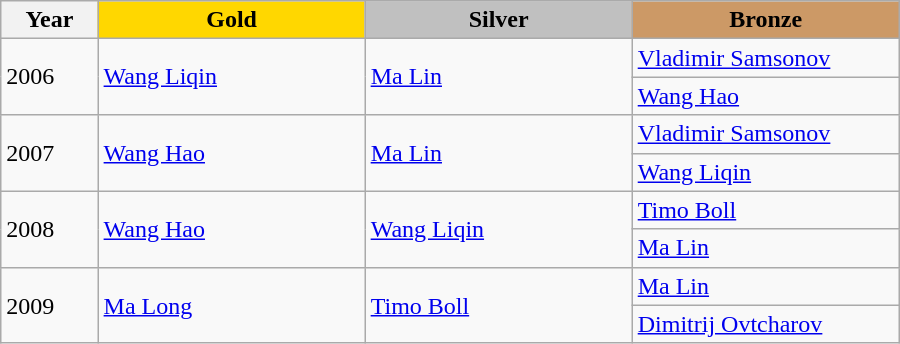<table class="wikitable" style="text-align: left; width: 600px;">
<tr>
<th width="50">Year</th>
<th width="150" style="background-color: gold">Gold</th>
<th width="150" style="background-color: silver">Silver</th>
<th width="150" style="background-color: #cc9966">Bronze</th>
</tr>
<tr>
<td rowspan=2>2006</td>
<td rowspan=2> <a href='#'>Wang Liqin</a></td>
<td rowspan=2> <a href='#'>Ma Lin</a></td>
<td> <a href='#'>Vladimir Samsonov</a></td>
</tr>
<tr>
<td> <a href='#'>Wang Hao</a></td>
</tr>
<tr>
<td rowspan=2>2007</td>
<td rowspan=2> <a href='#'>Wang Hao</a></td>
<td rowspan=2> <a href='#'>Ma Lin</a></td>
<td> <a href='#'>Vladimir Samsonov</a></td>
</tr>
<tr>
<td> <a href='#'>Wang Liqin</a></td>
</tr>
<tr>
<td rowspan=2>2008</td>
<td rowspan=2> <a href='#'>Wang Hao</a></td>
<td rowspan=2> <a href='#'>Wang Liqin</a></td>
<td> <a href='#'>Timo Boll</a></td>
</tr>
<tr>
<td> <a href='#'>Ma Lin</a></td>
</tr>
<tr>
<td rowspan=2>2009</td>
<td rowspan=2> <a href='#'>Ma Long</a></td>
<td rowspan=2> <a href='#'>Timo Boll</a></td>
<td> <a href='#'>Ma Lin</a></td>
</tr>
<tr>
<td> <a href='#'>Dimitrij Ovtcharov</a></td>
</tr>
</table>
